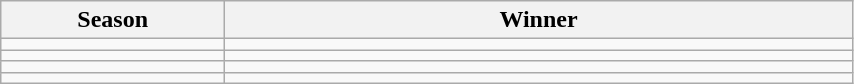<table class="wikitable" style="width:45%;">
<tr>
<th style="width:5%;">Season</th>
<th style="width:17%;">Winner</th>
</tr>
<tr>
<td></td>
<td></td>
</tr>
<tr>
<td></td>
<td></td>
</tr>
<tr>
<td></td>
<td></td>
</tr>
<tr>
<td></td>
<td></td>
</tr>
</table>
